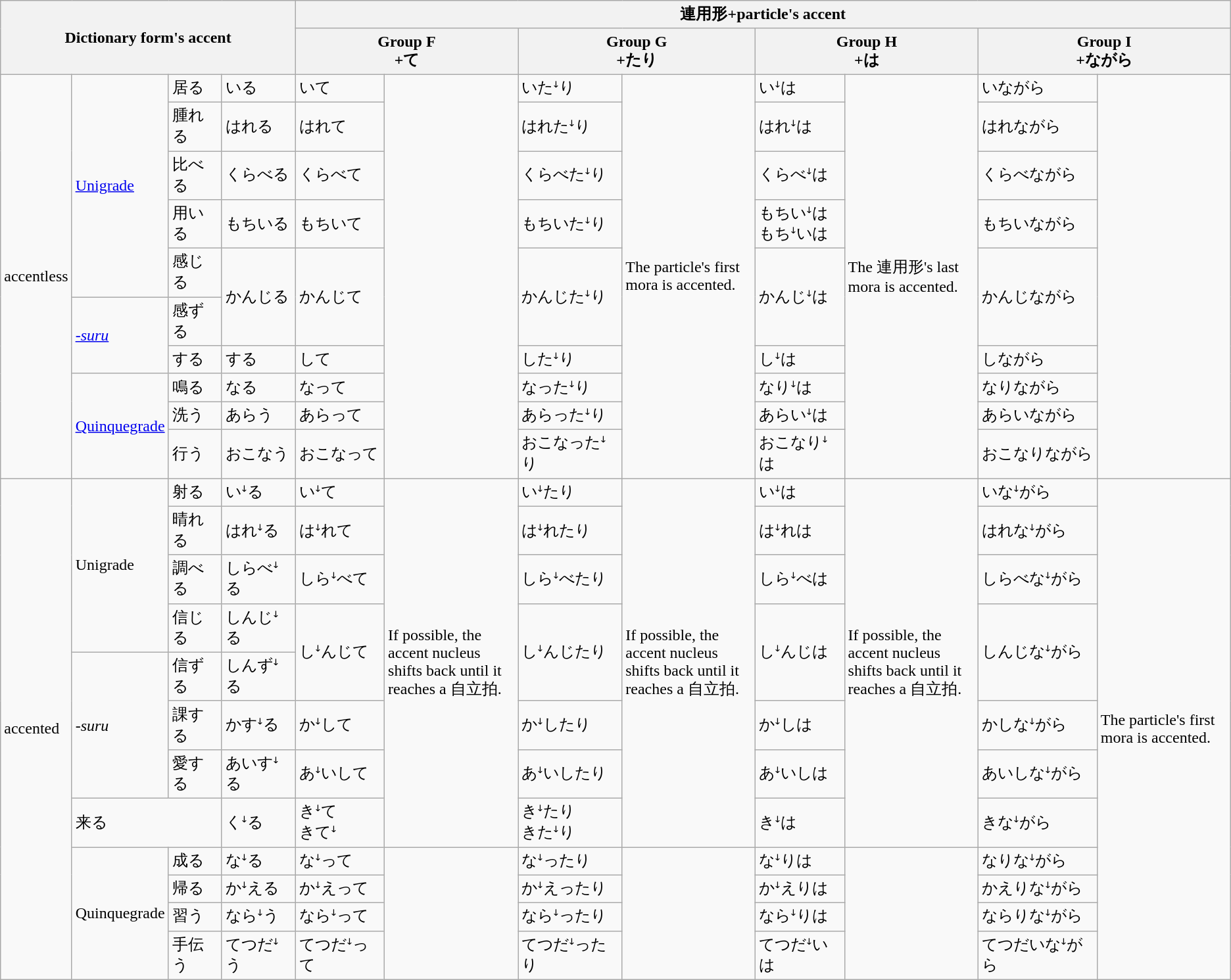<table class="wikitable">
<tr>
<th rowspan=2 colspan=4>Dictionary form's accent</th>
<th colspan=8>連用形+particle's accent</th>
</tr>
<tr>
<th colspan=2>Group F<br>+て</th>
<th colspan=2>Group G<br>+たり</th>
<th colspan=2>Group H<br>+は</th>
<th colspan=2>Group I<br>+ながら</th>
</tr>
<tr>
<td rowspan=10>accentless</td>
<td rowspan=5><a href='#'>Unigrade</a></td>
<td>居る</td>
<td>いる</td>
<td>いて</td>
<td rowspan=10 style=width:8em></td>
<td>いたꜜり</td>
<td rowspan=10 style=width:8em>The particle's first mora is accented.</td>
<td>いꜜは</td>
<td rowspan=10 style=width:8em>The 連用形's last mora is accented.</td>
<td>いながら</td>
<td rowspan=10 style=width:8em></td>
</tr>
<tr>
<td>腫れる</td>
<td>はれる</td>
<td>はれて</td>
<td>はれたꜜり</td>
<td>はれꜜは</td>
<td>はれながら</td>
</tr>
<tr>
<td>比べる</td>
<td>くらべる</td>
<td>くらべて</td>
<td>くらべたꜜり</td>
<td>くらべꜜは</td>
<td>くらべながら</td>
</tr>
<tr>
<td>用いる</td>
<td>もちいる</td>
<td>もちいて</td>
<td>もちいたꜜり</td>
<td>もちいꜜは<br>もちꜜいは</td>
<td>もちいながら</td>
</tr>
<tr>
<td>感じる</td>
<td rowspan=2>かんじる</td>
<td rowspan=2>かんじて</td>
<td rowspan=2>かんじたꜜり</td>
<td rowspan=2>かんじꜜは</td>
<td rowspan=2>かんじながら</td>
</tr>
<tr>
<td rowspan=2><a href='#'><em>-suru</em></a></td>
<td>感ずる</td>
</tr>
<tr>
<td>する</td>
<td>する</td>
<td>して</td>
<td>したꜜり</td>
<td>しꜜは</td>
<td>しながら</td>
</tr>
<tr>
<td rowspan=3><a href='#'>Quinquegrade</a></td>
<td>鳴る</td>
<td>なる</td>
<td>なって</td>
<td>なったꜜり</td>
<td>なりꜜは</td>
<td>なりながら</td>
</tr>
<tr>
<td>洗う</td>
<td>あらう</td>
<td>あらって</td>
<td>あらったꜜり</td>
<td>あらいꜜは</td>
<td>あらいながら</td>
</tr>
<tr>
<td>行う</td>
<td>おこなう</td>
<td>おこなって</td>
<td>おこなったꜜり</td>
<td>おこなりꜜは</td>
<td>おこなりながら</td>
</tr>
<tr>
<td rowspan=12>accented</td>
<td rowspan=4>Unigrade</td>
<td>射る</td>
<td>いꜜる</td>
<td>いꜜて</td>
<td rowspan=8>If possible, the accent nucleus shifts back until it reaches a 自立拍.</td>
<td>いꜜたり</td>
<td rowspan=8>If possible, the accent nucleus shifts back until it reaches a 自立拍.</td>
<td>いꜜは</td>
<td rowspan=8>If possible, the accent nucleus shifts back until it reaches a 自立拍.</td>
<td>いなꜜがら</td>
<td rowspan=12>The particle's first mora is accented.</td>
</tr>
<tr>
<td>晴れる</td>
<td>はれꜜる</td>
<td>はꜜれて</td>
<td>はꜜれたり</td>
<td>はꜜれは</td>
<td>はれなꜜがら</td>
</tr>
<tr>
<td>調べる</td>
<td>しらべꜜる</td>
<td>しらꜜべて</td>
<td>しらꜜべたり</td>
<td>しらꜜべは</td>
<td>しらべなꜜがら</td>
</tr>
<tr>
<td>信じる</td>
<td>しんじꜜる</td>
<td rowspan=2>しꜜんじて</td>
<td rowspan=2>しꜜんじたり</td>
<td rowspan=2>しꜜんじは</td>
<td rowspan=2>しんじなꜜがら</td>
</tr>
<tr>
<td rowspan=3><em>-suru</em></td>
<td>信ずる</td>
<td>しんずꜜる</td>
</tr>
<tr>
<td>課する</td>
<td>かすꜜる</td>
<td>かꜜして</td>
<td>かꜜしたり</td>
<td>かꜜしは</td>
<td>かしなꜜがら</td>
</tr>
<tr>
<td>愛する</td>
<td>あいすꜜる</td>
<td>あꜜいして</td>
<td>あꜜいしたり</td>
<td>あꜜいしは</td>
<td>あいしなꜜがら</td>
</tr>
<tr>
<td colspan=2>来る</td>
<td>くꜜる</td>
<td>きꜜて<br>きてꜜ</td>
<td>きꜜたり<br>きたꜜり</td>
<td>きꜜは</td>
<td>きなꜜがら</td>
</tr>
<tr>
<td rowspan=4>Quinquegrade</td>
<td>成る</td>
<td>なꜜる</td>
<td>なꜜって</td>
<td rowspan=5></td>
<td>なꜜったり</td>
<td rowspan=5></td>
<td>なꜜりは</td>
<td rowspan=5></td>
<td>なりなꜜがら</td>
</tr>
<tr>
<td>帰る</td>
<td>かꜜえる</td>
<td>かꜜえって</td>
<td>かꜜえったり</td>
<td>かꜜえりは</td>
<td>かえりなꜜがら</td>
</tr>
<tr>
<td>習う</td>
<td>ならꜜう</td>
<td>ならꜜって</td>
<td>ならꜜったり</td>
<td>ならꜜりは</td>
<td>ならりなꜜがら</td>
</tr>
<tr>
<td>手伝う</td>
<td>てつだꜜう</td>
<td>てつだꜜって</td>
<td>てつだꜜったり</td>
<td>てつだꜜいは</td>
<td>てつだいなꜜがら</td>
</tr>
</table>
